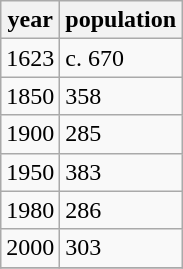<table class="wikitable">
<tr>
<th>year</th>
<th>population</th>
</tr>
<tr>
<td>1623</td>
<td>c. 670</td>
</tr>
<tr>
<td>1850</td>
<td>358</td>
</tr>
<tr>
<td>1900</td>
<td>285</td>
</tr>
<tr>
<td>1950</td>
<td>383</td>
</tr>
<tr>
<td>1980</td>
<td>286</td>
</tr>
<tr>
<td>2000</td>
<td>303</td>
</tr>
<tr>
</tr>
</table>
